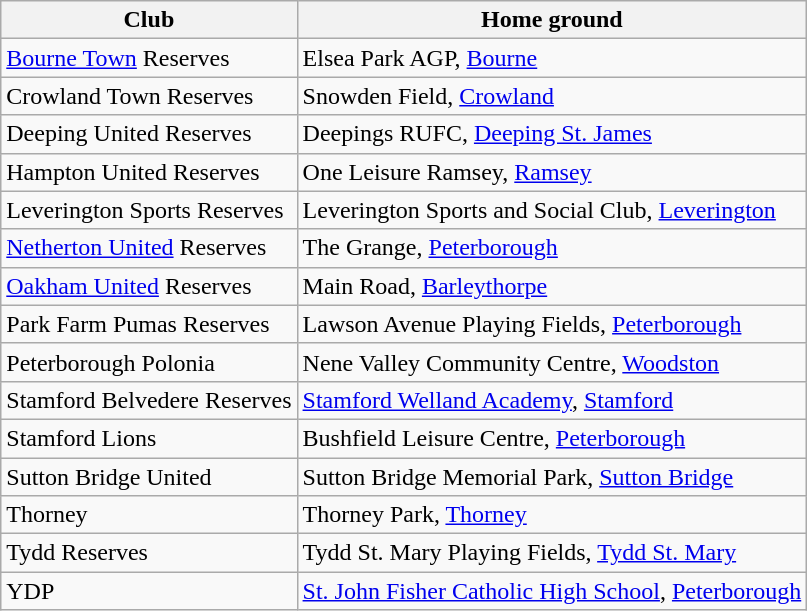<table class="wikitable" border="1">
<tr>
<th>Club</th>
<th>Home ground</th>
</tr>
<tr>
<td><a href='#'>Bourne Town</a> Reserves</td>
<td>Elsea Park AGP, <a href='#'>Bourne</a></td>
</tr>
<tr>
<td>Crowland Town Reserves</td>
<td>Snowden Field, <a href='#'>Crowland</a></td>
</tr>
<tr>
<td>Deeping United Reserves</td>
<td>Deepings RUFC, <a href='#'>Deeping St. James</a></td>
</tr>
<tr>
<td>Hampton United Reserves</td>
<td>One Leisure Ramsey, <a href='#'>Ramsey</a></td>
</tr>
<tr>
<td>Leverington Sports Reserves</td>
<td>Leverington Sports and Social Club, <a href='#'>Leverington</a></td>
</tr>
<tr>
<td><a href='#'>Netherton United</a> Reserves</td>
<td>The Grange, <a href='#'>Peterborough</a></td>
</tr>
<tr>
<td><a href='#'>Oakham United</a> Reserves</td>
<td>Main Road, <a href='#'>Barleythorpe</a></td>
</tr>
<tr>
<td>Park Farm Pumas Reserves</td>
<td>Lawson Avenue Playing Fields, <a href='#'>Peterborough</a></td>
</tr>
<tr>
<td>Peterborough Polonia</td>
<td>Nene Valley Community Centre, <a href='#'>Woodston</a></td>
</tr>
<tr>
<td>Stamford Belvedere Reserves</td>
<td><a href='#'>Stamford Welland Academy</a>, <a href='#'>Stamford</a></td>
</tr>
<tr>
<td>Stamford Lions</td>
<td>Bushfield Leisure Centre, <a href='#'>Peterborough</a></td>
</tr>
<tr>
<td>Sutton Bridge United</td>
<td>Sutton Bridge Memorial Park, <a href='#'>Sutton Bridge</a></td>
</tr>
<tr>
<td>Thorney</td>
<td>Thorney Park, <a href='#'>Thorney</a></td>
</tr>
<tr>
<td>Tydd Reserves</td>
<td>Tydd St. Mary Playing Fields, <a href='#'>Tydd St. Mary</a></td>
</tr>
<tr>
<td>YDP</td>
<td><a href='#'>St. John Fisher Catholic High School</a>, <a href='#'>Peterborough</a></td>
</tr>
</table>
